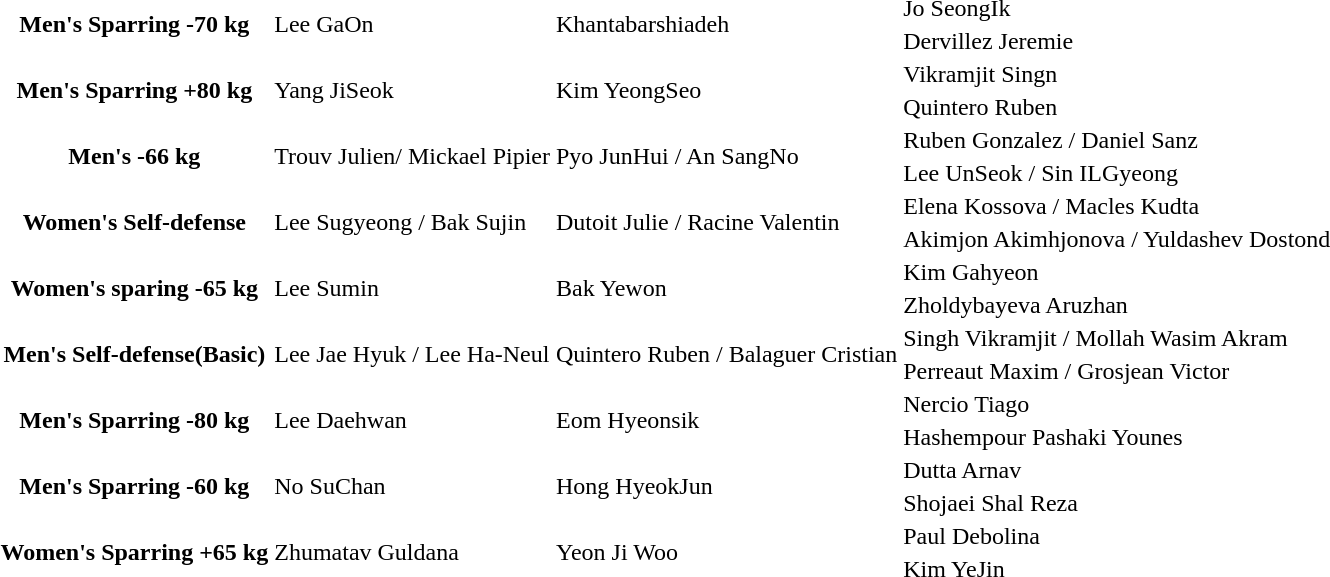<table>
<tr>
<th scope=row rowspan=2>Men's Sparring -70 kg</th>
<td rowspan=2> Lee GaOn</td>
<td rowspan=2> Khantabarshiadeh</td>
<td> Jo SeongIk</td>
</tr>
<tr>
<td> Dervillez Jeremie</td>
</tr>
<tr>
<th scope=row rowspan=2>Men's Sparring +80 kg</th>
<td rowspan=2> Yang JiSeok</td>
<td rowspan=2> Kim YeongSeo</td>
<td> Vikramjit Singn</td>
</tr>
<tr>
<td> Quintero Ruben</td>
</tr>
<tr>
<th scope=row rowspan=2>Men's -66 kg</th>
<td rowspan=2> Trouv Julien/ Mickael Pipier</td>
<td rowspan=2> Pyo JunHui / An SangNo</td>
<td> Ruben Gonzalez / Daniel Sanz</td>
</tr>
<tr>
<td> Lee UnSeok / Sin ILGyeong</td>
</tr>
<tr>
<th scope=row rowspan=2>Women's Self-defense</th>
<td rowspan=2> Lee Sugyeong / Bak Sujin</td>
<td rowspan=2> Dutoit Julie / Racine Valentin</td>
<td> Elena Kossova / Macles Kudta</td>
</tr>
<tr>
<td> Akimjon Akimhjonova / Yuldashev Dostond</td>
</tr>
<tr>
<th scope=row rowspan=2>Women's sparing -65 kg</th>
<td rowspan=2> Lee Sumin</td>
<td rowspan=2> Bak Yewon</td>
<td> Kim Gahyeon</td>
</tr>
<tr>
<td> Zholdybayeva Aruzhan</td>
</tr>
<tr>
<th scope=row rowspan=2>Men's Self-defense(Basic)</th>
<td rowspan=2> Lee Jae Hyuk / Lee Ha-Neul</td>
<td rowspan=2> Quintero Ruben / Balaguer Cristian</td>
<td> Singh Vikramjit / Mollah Wasim Akram</td>
</tr>
<tr>
<td> Perreaut Maxim / Grosjean Victor</td>
</tr>
<tr>
<th scope=row rowspan=2>Men's Sparring -80 kg</th>
<td rowspan=2> Lee Daehwan</td>
<td rowspan=2> Eom Hyeonsik</td>
<td> Nercio Tiago</td>
</tr>
<tr>
<td> Hashempour Pashaki Younes</td>
</tr>
<tr>
<th scope=row rowspan=2>Men's Sparring -60 kg</th>
<td rowspan=2> No SuChan</td>
<td rowspan=2> Hong HyeokJun</td>
<td> Dutta Arnav</td>
</tr>
<tr>
<td> Shojaei Shal Reza</td>
</tr>
<tr>
<th scope=row rowspan=2>Women's Sparring +65 kg</th>
<td rowspan=2> Zhumatav Guldana</td>
<td rowspan=2> Yeon Ji Woo</td>
<td> Paul Debolina</td>
</tr>
<tr>
<td> Kim YeJin</td>
</tr>
</table>
